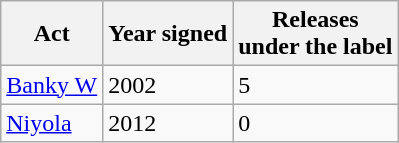<table class="wikitable">
<tr>
<th>Act</th>
<th>Year signed</th>
<th>Releases <br> under the label</th>
</tr>
<tr>
<td><a href='#'>Banky W</a></td>
<td>2002</td>
<td>5</td>
</tr>
<tr>
<td><a href='#'>Niyola</a></td>
<td>2012</td>
<td>0</td>
</tr>
</table>
